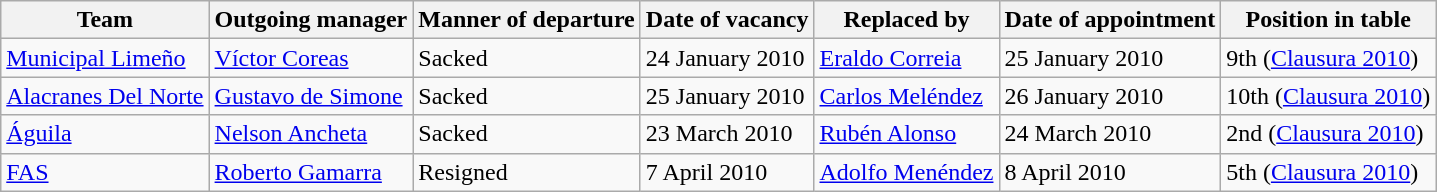<table class="wikitable sortable">
<tr>
<th>Team</th>
<th>Outgoing manager</th>
<th>Manner of departure</th>
<th>Date of vacancy</th>
<th>Replaced by</th>
<th>Date of appointment</th>
<th>Position in table</th>
</tr>
<tr>
<td><a href='#'>Municipal Limeño</a></td>
<td> <a href='#'>Víctor Coreas</a></td>
<td>Sacked</td>
<td>24 January 2010</td>
<td> <a href='#'>Eraldo Correia</a></td>
<td>25 January 2010</td>
<td>9th (<a href='#'>Clausura 2010</a>)</td>
</tr>
<tr>
<td><a href='#'>Alacranes Del Norte</a></td>
<td> <a href='#'>Gustavo de Simone</a></td>
<td>Sacked</td>
<td>25 January 2010</td>
<td> <a href='#'>Carlos Meléndez</a></td>
<td>26 January 2010</td>
<td>10th (<a href='#'>Clausura 2010</a>)</td>
</tr>
<tr>
<td><a href='#'>Águila</a></td>
<td> <a href='#'>Nelson Ancheta</a></td>
<td>Sacked</td>
<td>23 March 2010</td>
<td> <a href='#'>Rubén Alonso</a></td>
<td>24 March 2010</td>
<td>2nd (<a href='#'>Clausura 2010</a>)</td>
</tr>
<tr>
<td><a href='#'>FAS</a></td>
<td> <a href='#'>Roberto Gamarra</a></td>
<td>Resigned</td>
<td>7 April 2010</td>
<td> <a href='#'>Adolfo Menéndez</a></td>
<td>8 April 2010</td>
<td>5th (<a href='#'>Clausura 2010</a>)</td>
</tr>
</table>
